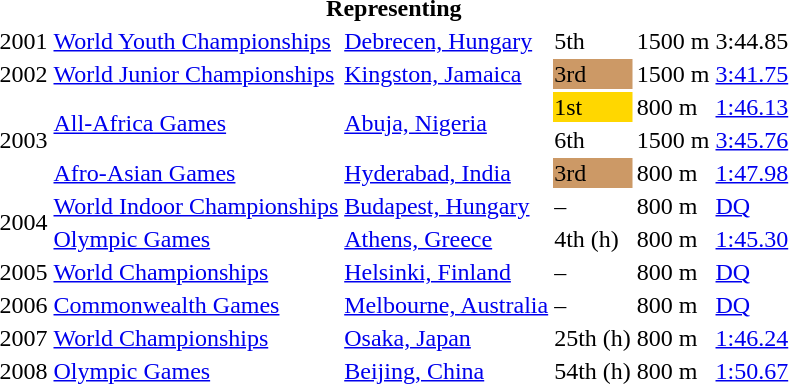<table>
<tr>
<th colspan="6">Representing </th>
</tr>
<tr>
<td>2001</td>
<td><a href='#'>World Youth Championships</a></td>
<td><a href='#'>Debrecen, Hungary</a></td>
<td>5th</td>
<td>1500 m</td>
<td>3:44.85</td>
</tr>
<tr>
<td>2002</td>
<td><a href='#'>World Junior Championships</a></td>
<td><a href='#'>Kingston, Jamaica</a></td>
<td bgcolor=cc9966>3rd</td>
<td>1500 m</td>
<td><a href='#'>3:41.75</a></td>
</tr>
<tr>
<td rowspan=3>2003</td>
<td rowspan=2><a href='#'>All-Africa Games</a></td>
<td rowspan=2><a href='#'>Abuja, Nigeria</a></td>
<td bgcolor=gold>1st</td>
<td>800 m</td>
<td><a href='#'>1:46.13</a></td>
</tr>
<tr>
<td>6th</td>
<td>1500 m</td>
<td><a href='#'>3:45.76</a></td>
</tr>
<tr>
<td><a href='#'>Afro-Asian Games</a></td>
<td><a href='#'>Hyderabad, India</a></td>
<td bgcolor=cc9966>3rd</td>
<td>800 m</td>
<td><a href='#'>1:47.98</a></td>
</tr>
<tr>
<td rowspan=2>2004</td>
<td><a href='#'>World Indoor Championships</a></td>
<td><a href='#'>Budapest, Hungary</a></td>
<td>–</td>
<td>800 m</td>
<td><a href='#'>DQ</a></td>
</tr>
<tr>
<td><a href='#'>Olympic Games</a></td>
<td><a href='#'>Athens, Greece</a></td>
<td>4th (h)</td>
<td>800 m</td>
<td><a href='#'>1:45.30</a></td>
</tr>
<tr>
<td>2005</td>
<td><a href='#'>World Championships</a></td>
<td><a href='#'>Helsinki, Finland</a></td>
<td>–</td>
<td>800 m</td>
<td><a href='#'>DQ</a></td>
</tr>
<tr>
<td>2006</td>
<td><a href='#'>Commonwealth Games</a></td>
<td><a href='#'>Melbourne, Australia</a></td>
<td>–</td>
<td>800 m</td>
<td><a href='#'>DQ</a></td>
</tr>
<tr>
<td>2007</td>
<td><a href='#'>World Championships</a></td>
<td><a href='#'>Osaka, Japan</a></td>
<td>25th (h)</td>
<td>800 m</td>
<td><a href='#'>1:46.24</a></td>
</tr>
<tr>
<td>2008</td>
<td><a href='#'>Olympic Games</a></td>
<td><a href='#'>Beijing, China</a></td>
<td>54th (h)</td>
<td>800 m</td>
<td><a href='#'>1:50.67</a></td>
</tr>
</table>
